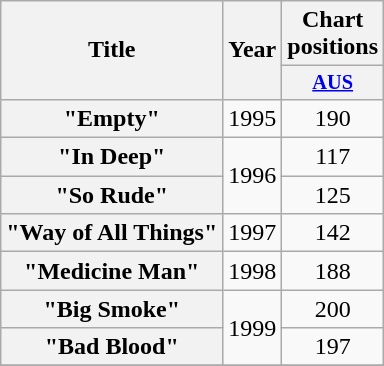<table class="wikitable plainrowheaders" style="text-align:center;">
<tr>
<th rowspan="2">Title</th>
<th rowspan="2">Year</th>
<th colspan="1">Chart positions</th>
</tr>
<tr>
<th scope="col" style="width:3em;font-size:85%;"><a href='#'>AUS</a><br></th>
</tr>
<tr>
<th scope="row">"Empty"</th>
<td>1995</td>
<td>190</td>
</tr>
<tr>
<th scope="row">"In Deep"</th>
<td rowspan="2">1996</td>
<td>117</td>
</tr>
<tr>
<th scope="row">"So Rude"</th>
<td>125</td>
</tr>
<tr>
<th scope="row">"Way of All Things"</th>
<td>1997</td>
<td>142</td>
</tr>
<tr>
<th scope="row">"Medicine Man"</th>
<td>1998</td>
<td>188</td>
</tr>
<tr>
<th scope="row">"Big Smoke"</th>
<td rowspan="2">1999</td>
<td>200</td>
</tr>
<tr>
<th scope="row">"Bad Blood"</th>
<td>197</td>
</tr>
<tr>
</tr>
</table>
